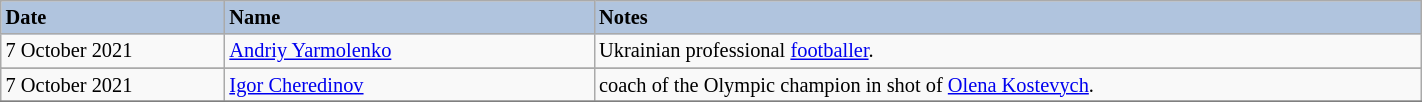<table class="wikitable" width="75%" style="font-size: 85%; border: gray solid 1px; border-collapse: collapse; text-align: middle;">
<tr>
<th style="text-align: left;background:#B0C4DE">Date</th>
<th width="240" style="text-align: left;background:#B0C4DE">Name</th>
<th style="text-align: left;background:#B0C4DE">Notes</th>
</tr>
<tr>
<td>7 October 2021</td>
<td><a href='#'>Andriy Yarmolenko</a></td>
<td>Ukrainian professional <a href='#'>footballer</a>.</td>
</tr>
<tr>
</tr>
<tr>
<td>7 October 2021</td>
<td><a href='#'>Igor Cheredinov</a></td>
<td>coach of the Olympic champion in shot of <a href='#'>Olena Kostevych</a>.</td>
</tr>
<tr>
</tr>
</table>
